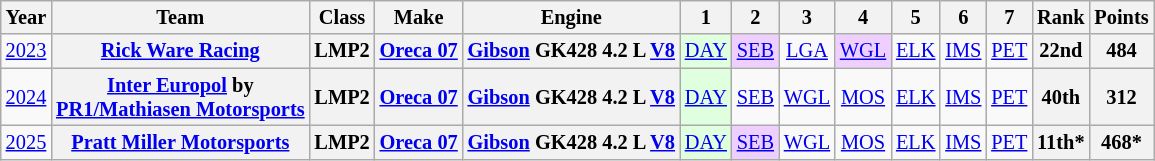<table class="wikitable" style="text-align:center; font-size:85%">
<tr>
<th>Year</th>
<th>Team</th>
<th>Class</th>
<th>Make</th>
<th>Engine</th>
<th>1</th>
<th>2</th>
<th>3</th>
<th>4</th>
<th>5</th>
<th>6</th>
<th>7</th>
<th>Rank</th>
<th>Points</th>
</tr>
<tr>
<td><a href='#'>2023</a></td>
<th><a href='#'>Rick Ware Racing</a></th>
<th>LMP2</th>
<th><a href='#'>Oreca 07</a></th>
<th><a href='#'>Gibson</a> GK428 4.2 L <a href='#'>V8</a></th>
<td style="background:#DFFFDF;"><a href='#'>DAY</a><br></td>
<td style="background:#EFCFFF;"><a href='#'>SEB</a><br></td>
<td><a href='#'>LGA</a></td>
<td style="background:#EFCFFF;"><a href='#'>WGL</a><br></td>
<td><a href='#'>ELK</a></td>
<td><a href='#'>IMS</a></td>
<td><a href='#'>PET</a></td>
<th>22nd</th>
<th>484</th>
</tr>
<tr>
<td><a href='#'>2024</a></td>
<th nowrap><a href='#'>Inter Europol</a> by<br><a href='#'>PR1/Mathiasen Motorsports</a></th>
<th>LMP2</th>
<th nowrap><a href='#'>Oreca 07</a></th>
<th nowrap><a href='#'>Gibson</a> GK428 4.2 L <a href='#'>V8</a></th>
<td style="background:#DFFFDF;"><a href='#'>DAY</a><br></td>
<td><a href='#'>SEB</a></td>
<td><a href='#'>WGL</a></td>
<td><a href='#'>MOS</a></td>
<td><a href='#'>ELK</a></td>
<td><a href='#'>IMS</a></td>
<td><a href='#'>PET</a></td>
<th>40th</th>
<th>312</th>
</tr>
<tr>
<td><a href='#'>2025</a></td>
<th><a href='#'>Pratt Miller Motorsports</a></th>
<th>LMP2</th>
<th><a href='#'>Oreca 07</a></th>
<th nowrap><a href='#'>Gibson</a> GK428 4.2 L <a href='#'>V8</a></th>
<td style="background:#DFFFDF;"><a href='#'>DAY</a><br></td>
<td style="background:#EFCFFF;"><a href='#'>SEB</a><br></td>
<td><a href='#'>WGL</a></td>
<td><a href='#'>MOS</a></td>
<td><a href='#'>ELK</a></td>
<td><a href='#'>IMS</a></td>
<td><a href='#'>PET</a></td>
<th>11th*</th>
<th>468*</th>
</tr>
</table>
